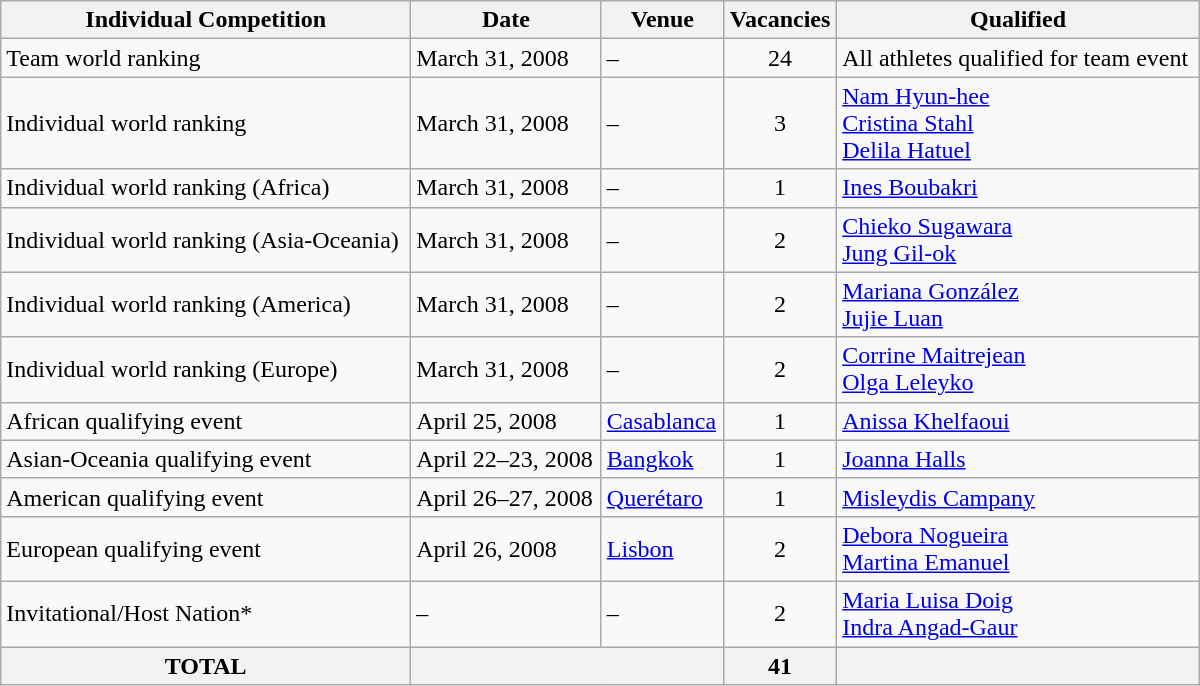<table class="wikitable" width=800>
<tr>
<th>Individual Competition</th>
<th>Date</th>
<th>Venue</th>
<th>Vacancies</th>
<th>Qualified</th>
</tr>
<tr>
<td>Team world ranking</td>
<td>March 31, 2008</td>
<td>–</td>
<td align="center">24</td>
<td>All athletes qualified for team event</td>
</tr>
<tr>
<td>Individual world ranking</td>
<td>March 31, 2008</td>
<td>–</td>
<td align="center">3</td>
<td> <a href='#'>Nam Hyun-hee</a> <br>  <a href='#'>Cristina Stahl</a> <br>  <a href='#'>Delila Hatuel</a></td>
</tr>
<tr>
<td>Individual world ranking (Africa)</td>
<td>March 31, 2008</td>
<td>–</td>
<td align="center">1</td>
<td> <a href='#'>Ines Boubakri</a></td>
</tr>
<tr>
<td>Individual world ranking (Asia-Oceania)</td>
<td>March 31, 2008</td>
<td>–</td>
<td align="center">2</td>
<td> <a href='#'>Chieko Sugawara</a> <br>  <a href='#'>Jung Gil-ok</a></td>
</tr>
<tr>
<td>Individual world ranking (America)</td>
<td>March 31, 2008</td>
<td>–</td>
<td align="center">2</td>
<td> <a href='#'>Mariana González</a> <br>  <a href='#'>Jujie Luan</a></td>
</tr>
<tr>
<td>Individual world ranking (Europe)</td>
<td>March 31, 2008</td>
<td>–</td>
<td align="center">2</td>
<td> <a href='#'>Corrine Maitrejean</a> <br>  <a href='#'>Olga Leleyko</a></td>
</tr>
<tr>
<td>African qualifying event</td>
<td>April 25, 2008</td>
<td> <a href='#'>Casablanca</a></td>
<td align="center">1</td>
<td> <a href='#'>Anissa Khelfaoui</a></td>
</tr>
<tr>
<td>Asian-Oceania qualifying event</td>
<td>April 22–23, 2008</td>
<td> <a href='#'>Bangkok</a></td>
<td align="center">1</td>
<td> <a href='#'>Joanna Halls</a></td>
</tr>
<tr>
<td>American qualifying event</td>
<td>April 26–27, 2008</td>
<td> <a href='#'>Querétaro</a></td>
<td align="center">1</td>
<td> <a href='#'>Misleydis Campany</a></td>
</tr>
<tr>
<td>European qualifying event</td>
<td>April 26, 2008</td>
<td> <a href='#'>Lisbon</a></td>
<td align="center">2</td>
<td> <a href='#'>Debora Nogueira</a> <br>  <a href='#'>Martina Emanuel</a></td>
</tr>
<tr>
<td>Invitational/Host Nation*</td>
<td>–</td>
<td>–</td>
<td align="center">2</td>
<td> <a href='#'>Maria Luisa Doig</a> <br>  <a href='#'>Indra Angad-Gaur</a></td>
</tr>
<tr>
<th>TOTAL</th>
<th colspan="2"></th>
<th>41</th>
<th></th>
</tr>
</table>
